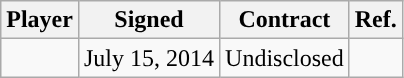<table class="wikitable sortable sortable" style="text-align: center;">
<tr>
<th>Player</th>
<th>Signed</th>
<th>Contract</th>
<th>Ref.</th>
</tr>
<tr>
<td></td>
<td>July 15, 2014</td>
<td>Undisclosed</td>
<td></td>
</tr>
</table>
